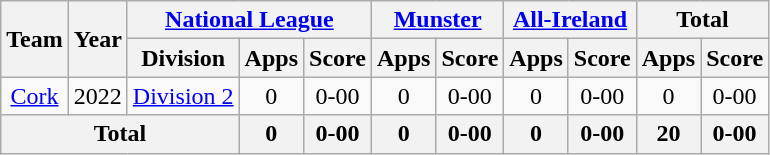<table class="wikitable" style="text-align:center">
<tr>
<th rowspan="2">Team</th>
<th rowspan="2">Year</th>
<th colspan="3"><a href='#'>National League</a></th>
<th colspan="2"><a href='#'>Munster</a></th>
<th colspan="2"><a href='#'>All-Ireland</a></th>
<th colspan="2">Total</th>
</tr>
<tr>
<th>Division</th>
<th>Apps</th>
<th>Score</th>
<th>Apps</th>
<th>Score</th>
<th>Apps</th>
<th>Score</th>
<th>Apps</th>
<th>Score</th>
</tr>
<tr>
<td rowspan="1"><a href='#'>Cork</a></td>
<td>2022</td>
<td rowspan="1"><a href='#'>Division 2</a></td>
<td>0</td>
<td>0-00</td>
<td>0</td>
<td>0-00</td>
<td>0</td>
<td>0-00</td>
<td>0</td>
<td>0-00</td>
</tr>
<tr>
<th colspan="3">Total</th>
<th>0</th>
<th>0-00</th>
<th>0</th>
<th>0-00</th>
<th>0</th>
<th>0-00</th>
<th>20</th>
<th>0-00</th>
</tr>
</table>
